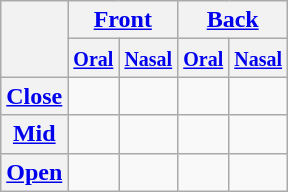<table class="wikitable" style="text-align:center;">
<tr>
<th rowspan=2></th>
<th colspan=2><a href='#'>Front</a></th>
<th colspan=2><a href='#'>Back</a></th>
</tr>
<tr>
<th><small><a href='#'>Oral</a></small></th>
<th><a href='#'><small>Nasal</small></a></th>
<th><small><a href='#'>Oral</a></small></th>
<th><a href='#'><small>Nasal</small></a></th>
</tr>
<tr>
<th><a href='#'>Close</a></th>
<td></td>
<td></td>
<td></td>
<td></td>
</tr>
<tr>
<th><a href='#'>Mid</a></th>
<td></td>
<td></td>
<td></td>
<td></td>
</tr>
<tr>
<th><a href='#'>Open</a></th>
<td></td>
<td></td>
<td></td>
<td></td>
</tr>
</table>
